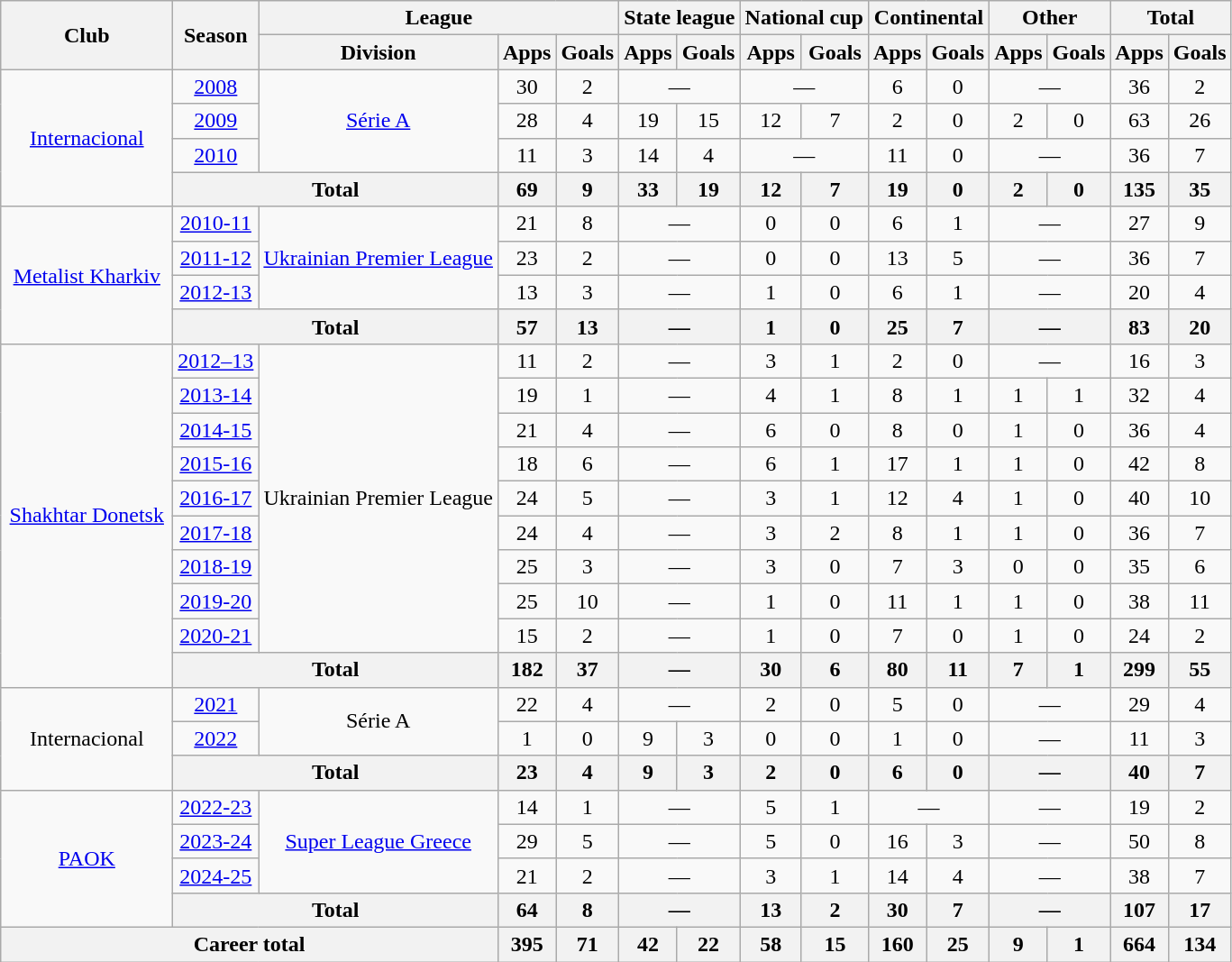<table class="wikitable" style="text-align:center">
<tr>
<th rowspan="2" style="width:120px;">Club</th>
<th rowspan="2">Season</th>
<th colspan="3">League</th>
<th colspan="2">State league</th>
<th colspan="2">National cup</th>
<th colspan="2">Continental</th>
<th colspan="2">Other</th>
<th colspan="2">Total</th>
</tr>
<tr>
<th>Division</th>
<th>Apps</th>
<th>Goals</th>
<th>Apps</th>
<th>Goals</th>
<th>Apps</th>
<th>Goals</th>
<th>Apps</th>
<th>Goals</th>
<th>Apps</th>
<th>Goals</th>
<th>Apps</th>
<th>Goals</th>
</tr>
<tr>
<td rowspan="4"><a href='#'>Internacional</a></td>
<td><a href='#'>2008</a></td>
<td rowspan="3"><a href='#'>Série A</a></td>
<td>30</td>
<td>2</td>
<td colspan="2">—</td>
<td colspan="2">—</td>
<td>6</td>
<td>0</td>
<td colspan="2">—</td>
<td>36</td>
<td>2</td>
</tr>
<tr>
<td><a href='#'>2009</a></td>
<td>28</td>
<td>4</td>
<td>19</td>
<td>15</td>
<td>12</td>
<td>7</td>
<td>2</td>
<td>0</td>
<td>2</td>
<td>0</td>
<td>63</td>
<td>26</td>
</tr>
<tr>
<td><a href='#'>2010</a></td>
<td>11</td>
<td>3</td>
<td>14</td>
<td>4</td>
<td colspan="2">—</td>
<td>11</td>
<td>0</td>
<td colspan="2">—</td>
<td>36</td>
<td>7</td>
</tr>
<tr>
<th colspan="2">Total</th>
<th>69</th>
<th>9</th>
<th>33</th>
<th>19</th>
<th>12</th>
<th>7</th>
<th>19</th>
<th>0</th>
<th>2</th>
<th>0</th>
<th>135</th>
<th>35</th>
</tr>
<tr>
<td rowspan="4"><a href='#'>Metalist Kharkiv</a></td>
<td><a href='#'>2010-11</a></td>
<td rowspan="3"><a href='#'>Ukrainian Premier League</a></td>
<td>21</td>
<td>8</td>
<td colspan="2">—</td>
<td>0</td>
<td>0</td>
<td>6</td>
<td>1</td>
<td colspan="2">—</td>
<td>27</td>
<td>9</td>
</tr>
<tr>
<td><a href='#'>2011-12</a></td>
<td>23</td>
<td>2</td>
<td colspan="2">—</td>
<td>0</td>
<td>0</td>
<td>13</td>
<td>5</td>
<td colspan="2">—</td>
<td>36</td>
<td>7</td>
</tr>
<tr>
<td><a href='#'>2012-13</a></td>
<td>13</td>
<td>3</td>
<td colspan="2">—</td>
<td>1</td>
<td>0</td>
<td>6</td>
<td>1</td>
<td colspan="2">—</td>
<td>20</td>
<td>4</td>
</tr>
<tr>
<th colspan="2">Total</th>
<th>57</th>
<th>13</th>
<th colspan="2">—</th>
<th>1</th>
<th>0</th>
<th>25</th>
<th>7</th>
<th colspan="2">—</th>
<th>83</th>
<th>20</th>
</tr>
<tr>
<td rowspan="10"><a href='#'>Shakhtar Donetsk</a></td>
<td><a href='#'>2012–13</a></td>
<td rowspan="9">Ukrainian Premier League</td>
<td>11</td>
<td>2</td>
<td colspan="2">—</td>
<td>3</td>
<td>1</td>
<td>2</td>
<td>0</td>
<td colspan="2">—</td>
<td>16</td>
<td>3</td>
</tr>
<tr>
<td><a href='#'>2013-14</a></td>
<td>19</td>
<td>1</td>
<td colspan="2">—</td>
<td>4</td>
<td>1</td>
<td>8</td>
<td>1</td>
<td>1</td>
<td>1</td>
<td>32</td>
<td>4</td>
</tr>
<tr>
<td><a href='#'>2014-15</a></td>
<td>21</td>
<td>4</td>
<td colspan="2">—</td>
<td>6</td>
<td>0</td>
<td>8</td>
<td>0</td>
<td>1</td>
<td>0</td>
<td>36</td>
<td>4</td>
</tr>
<tr>
<td><a href='#'>2015-16</a></td>
<td>18</td>
<td>6</td>
<td colspan="2">—</td>
<td>6</td>
<td>1</td>
<td>17</td>
<td>1</td>
<td>1</td>
<td>0</td>
<td>42</td>
<td>8</td>
</tr>
<tr>
<td><a href='#'>2016-17</a></td>
<td>24</td>
<td>5</td>
<td colspan="2">—</td>
<td>3</td>
<td>1</td>
<td>12</td>
<td>4</td>
<td>1</td>
<td>0</td>
<td>40</td>
<td>10</td>
</tr>
<tr>
<td><a href='#'>2017-18</a></td>
<td>24</td>
<td>4</td>
<td colspan="2">—</td>
<td>3</td>
<td>2</td>
<td>8</td>
<td>1</td>
<td>1</td>
<td>0</td>
<td>36</td>
<td>7</td>
</tr>
<tr>
<td><a href='#'>2018-19</a></td>
<td>25</td>
<td>3</td>
<td colspan="2">—</td>
<td>3</td>
<td>0</td>
<td>7</td>
<td>3</td>
<td>0</td>
<td>0</td>
<td>35</td>
<td>6</td>
</tr>
<tr>
<td><a href='#'>2019-20</a></td>
<td>25</td>
<td>10</td>
<td colspan="2">—</td>
<td>1</td>
<td>0</td>
<td>11</td>
<td>1</td>
<td>1</td>
<td>0</td>
<td>38</td>
<td>11</td>
</tr>
<tr>
<td><a href='#'>2020-21</a></td>
<td>15</td>
<td>2</td>
<td colspan="2">—</td>
<td>1</td>
<td>0</td>
<td>7</td>
<td>0</td>
<td>1</td>
<td>0</td>
<td>24</td>
<td>2</td>
</tr>
<tr>
<th colspan="2">Total</th>
<th>182</th>
<th>37</th>
<th colspan="2">—</th>
<th>30</th>
<th>6</th>
<th>80</th>
<th>11</th>
<th>7</th>
<th>1</th>
<th>299</th>
<th>55</th>
</tr>
<tr>
<td rowspan="3">Internacional</td>
<td><a href='#'>2021</a></td>
<td rowspan="2">Série A</td>
<td>22</td>
<td>4</td>
<td colspan="2">—</td>
<td>2</td>
<td>0</td>
<td>5</td>
<td>0</td>
<td colspan="2">—</td>
<td>29</td>
<td>4</td>
</tr>
<tr>
<td><a href='#'>2022</a></td>
<td>1</td>
<td>0</td>
<td>9</td>
<td>3</td>
<td>0</td>
<td>0</td>
<td>1</td>
<td>0</td>
<td colspan="2">—</td>
<td>11</td>
<td>3</td>
</tr>
<tr>
<th colspan="2">Total</th>
<th>23</th>
<th>4</th>
<th>9</th>
<th>3</th>
<th>2</th>
<th>0</th>
<th>6</th>
<th>0</th>
<th colspan="2">—</th>
<th>40</th>
<th>7</th>
</tr>
<tr>
<td rowspan="4"><a href='#'>PAOK</a></td>
<td><a href='#'>2022-23</a></td>
<td rowspan="3"><a href='#'>Super League Greece</a></td>
<td>14</td>
<td>1</td>
<td colspan="2">—</td>
<td>5</td>
<td>1</td>
<td colspan="2">—</td>
<td colspan="2">—</td>
<td>19</td>
<td>2</td>
</tr>
<tr>
<td><a href='#'>2023-24</a></td>
<td>29</td>
<td>5</td>
<td colspan="2">—</td>
<td>5</td>
<td>0</td>
<td>16</td>
<td>3</td>
<td colspan="2">—</td>
<td>50</td>
<td>8</td>
</tr>
<tr>
<td><a href='#'>2024-25</a></td>
<td>21</td>
<td>2</td>
<td colspan="2">—</td>
<td>3</td>
<td>1</td>
<td>14</td>
<td>4</td>
<td colspan="2">—</td>
<td>38</td>
<td>7</td>
</tr>
<tr>
<th colspan="2">Total</th>
<th>64</th>
<th>8</th>
<th colspan="2">—</th>
<th>13</th>
<th>2</th>
<th>30</th>
<th>7</th>
<th colspan="2">—</th>
<th>107</th>
<th>17</th>
</tr>
<tr>
<th colspan="3">Career total</th>
<th>395</th>
<th>71</th>
<th>42</th>
<th>22</th>
<th>58</th>
<th>15</th>
<th>160</th>
<th>25</th>
<th>9</th>
<th>1</th>
<th>664</th>
<th>134</th>
</tr>
</table>
